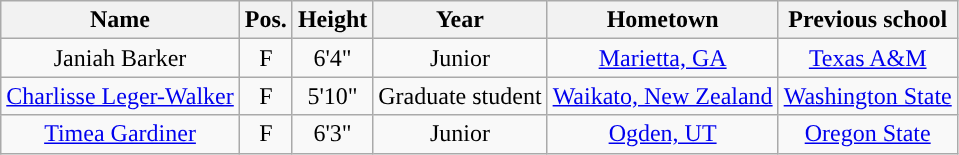<table class="wikitable sortable" style="text-align: center">
<tr align=center>
<th>Name</th>
<th>Pos.</th>
<th>Height</th>
<th>Year</th>
<th>Hometown</th>
<th>Previous school</th>
</tr>
<tr>
<td>Janiah Barker</td>
<td>F</td>
<td>6'4"</td>
<td>Junior</td>
<td><a href='#'>Marietta, GA</a></td>
<td><a href='#'>Texas A&M</a></td>
</tr>
<tr>
<td><a href='#'>Charlisse Leger-Walker</a></td>
<td>F</td>
<td>5'10"</td>
<td>Graduate student</td>
<td><a href='#'>Waikato, New Zealand</a></td>
<td><a href='#'>Washington State</a></td>
</tr>
<tr>
<td><a href='#'>Timea Gardiner</a></td>
<td>F</td>
<td>6'3"</td>
<td>Junior</td>
<td><a href='#'>Ogden, UT</a></td>
<td><a href='#'>Oregon State</a></td>
</tr>
</table>
